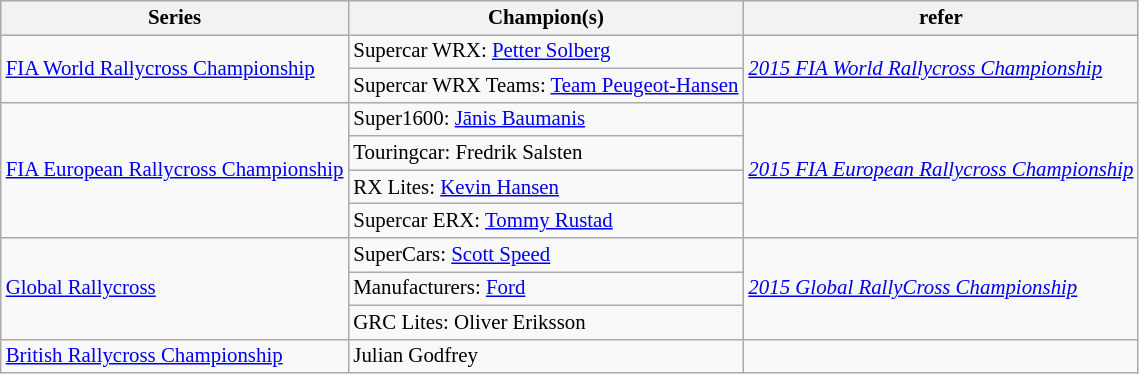<table class="wikitable" style="font-size: 87%;">
<tr>
<th>Series</th>
<th>Champion(s)</th>
<th>refer</th>
</tr>
<tr>
<td rowspan=2><a href='#'>FIA World Rallycross Championship</a></td>
<td>Supercar WRX:  <a href='#'>Petter Solberg</a></td>
<td rowspan=2><em><a href='#'>2015 FIA World Rallycross Championship</a></em></td>
</tr>
<tr>
<td>Supercar WRX Teams:  <a href='#'>Team Peugeot-Hansen</a></td>
</tr>
<tr>
<td rowspan=4><a href='#'>FIA European Rallycross Championship</a></td>
<td>Super1600:  <a href='#'>Jānis Baumanis</a></td>
<td rowspan=4><em><a href='#'>2015 FIA European Rallycross Championship</a></em></td>
</tr>
<tr>
<td>Touringcar:  Fredrik Salsten</td>
</tr>
<tr>
<td>RX Lites:  <a href='#'>Kevin Hansen</a></td>
</tr>
<tr>
<td>Supercar ERX:  <a href='#'>Tommy Rustad</a></td>
</tr>
<tr>
<td rowspan=3><a href='#'>Global Rallycross</a></td>
<td>SuperCars:  <a href='#'>Scott Speed</a></td>
<td rowspan=3><em><a href='#'>2015 Global RallyCross Championship</a></em></td>
</tr>
<tr>
<td>Manufacturers:  <a href='#'>Ford</a></td>
</tr>
<tr>
<td>GRC Lites:  Oliver Eriksson</td>
</tr>
<tr>
<td><a href='#'>British Rallycross Championship</a></td>
<td> Julian Godfrey</td>
<td></td>
</tr>
</table>
